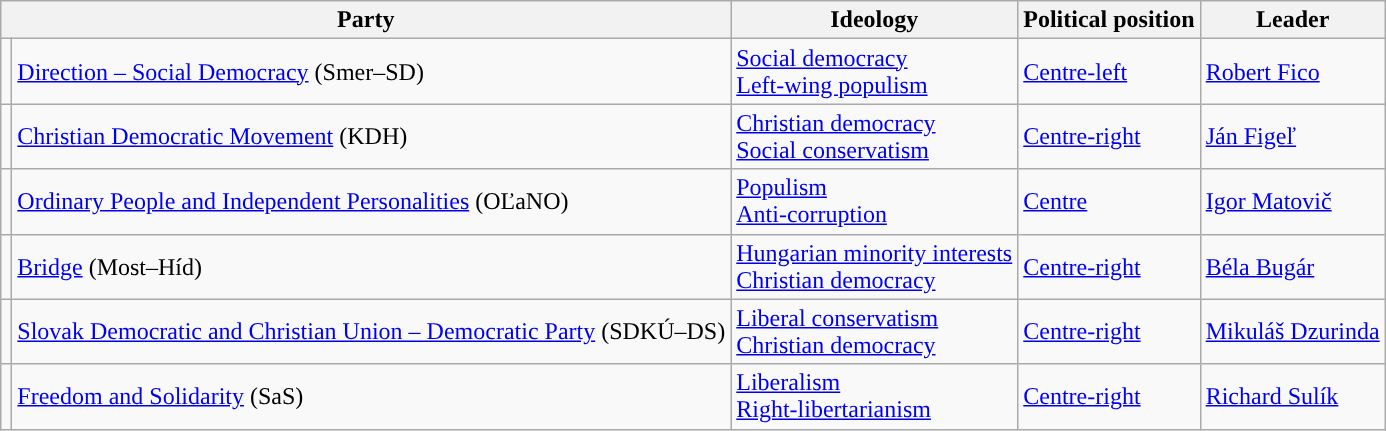<table class="wikitable">
<tr>
<th colspan="2">Party</th>
<th>Ideology</th>
<th>Political position</th>
<th>Leader</th>
</tr>
<tr>
<td style="background:"></td>
<td><a href='#'>Direction – Social Democracy</a> (Smer–SD)</td>
<td><a href='#'>Social democracy</a><br><a href='#'>Left-wing populism</a></td>
<td><a href='#'>Centre-left</a></td>
<td><a href='#'>Robert Fico</a></td>
</tr>
<tr>
<td style="background:"></td>
<td><a href='#'>Christian Democratic Movement</a> (KDH)</td>
<td><a href='#'>Christian democracy</a><br><a href='#'>Social conservatism</a></td>
<td><a href='#'>Centre-right</a></td>
<td><a href='#'>Ján Figeľ</a></td>
</tr>
<tr>
<td style="background:"></td>
<td><a href='#'>Ordinary People and Independent Personalities</a> (OĽaNO)</td>
<td><a href='#'>Populism</a><br><a href='#'>Anti-corruption</a></td>
<td><a href='#'>Centre</a></td>
<td><a href='#'>Igor Matovič</a></td>
</tr>
<tr>
<td style="background:"></td>
<td><a href='#'>Bridge</a> (Most–Híd)</td>
<td><a href='#'>Hungarian minority interests</a><br><a href='#'>Christian democracy</a></td>
<td><a href='#'>Centre-right</a></td>
<td><a href='#'>Béla Bugár</a></td>
</tr>
<tr>
<td style="background:"></td>
<td><a href='#'>Slovak Democratic and Christian Union – Democratic Party</a> (SDKÚ–DS)</td>
<td><a href='#'>Liberal conservatism</a><br><a href='#'>Christian democracy</a></td>
<td><a href='#'>Centre-right</a></td>
<td><a href='#'>Mikuláš Dzurinda</a></td>
</tr>
<tr>
<td style="background:"></td>
<td><a href='#'>Freedom and Solidarity</a> (SaS)</td>
<td><a href='#'>Liberalism</a><br><a href='#'>Right-libertarianism</a></td>
<td><a href='#'>Centre-right</a></td>
<td><a href='#'>Richard Sulík</a></td>
</tr>
</table>
